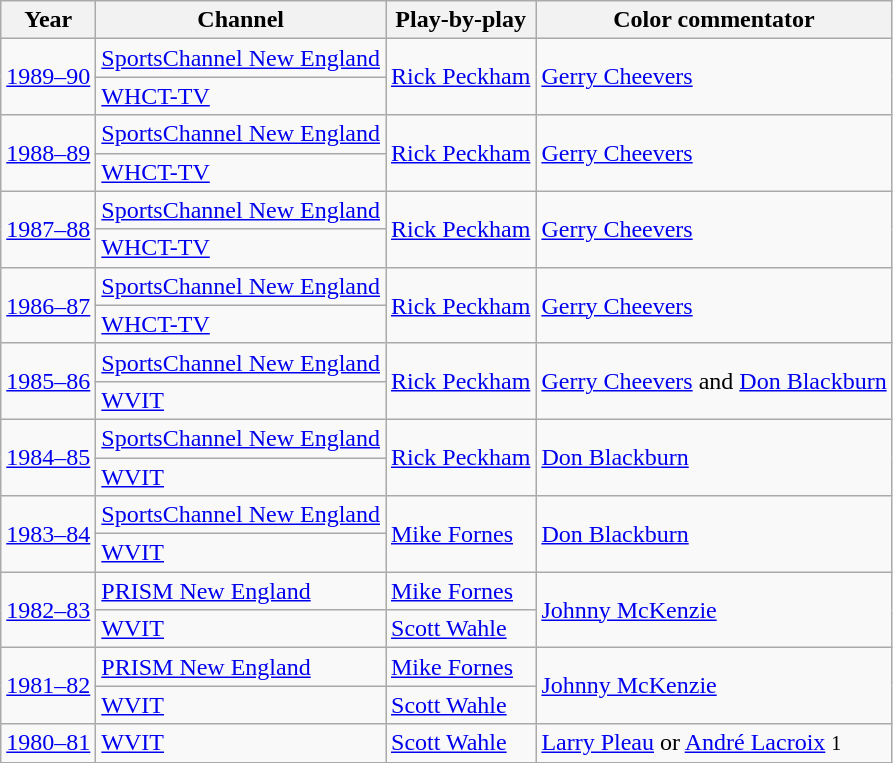<table class="wikitable">
<tr>
<th>Year</th>
<th>Channel</th>
<th>Play-by-play</th>
<th>Color commentator</th>
</tr>
<tr>
<td rowspan="2"><a href='#'>1989–90</a></td>
<td><a href='#'>SportsChannel New England</a></td>
<td rowspan="2"><a href='#'>Rick Peckham</a></td>
<td rowspan="2"><a href='#'>Gerry Cheevers</a></td>
</tr>
<tr>
<td><a href='#'>WHCT-TV</a></td>
</tr>
<tr>
<td rowspan="2"><a href='#'>1988–89</a></td>
<td><a href='#'>SportsChannel New England</a></td>
<td rowspan="2"><a href='#'>Rick Peckham</a></td>
<td rowspan="2"><a href='#'>Gerry Cheevers</a></td>
</tr>
<tr>
<td><a href='#'>WHCT-TV</a></td>
</tr>
<tr>
<td rowspan="2"><a href='#'>1987–88</a></td>
<td><a href='#'>SportsChannel New England</a></td>
<td rowspan="2"><a href='#'>Rick Peckham</a></td>
<td rowspan="2"><a href='#'>Gerry Cheevers</a></td>
</tr>
<tr>
<td><a href='#'>WHCT-TV</a></td>
</tr>
<tr>
<td rowspan="2"><a href='#'>1986–87</a></td>
<td><a href='#'>SportsChannel New England</a></td>
<td rowspan="2"><a href='#'>Rick Peckham</a></td>
<td rowspan="2"><a href='#'>Gerry Cheevers</a></td>
</tr>
<tr>
<td><a href='#'>WHCT-TV</a></td>
</tr>
<tr>
<td rowspan="2"><a href='#'>1985–86</a></td>
<td><a href='#'>SportsChannel New England</a></td>
<td rowspan="2"><a href='#'>Rick Peckham</a></td>
<td rowspan="2"><a href='#'>Gerry Cheevers</a> and <a href='#'>Don Blackburn</a></td>
</tr>
<tr>
<td><a href='#'>WVIT</a></td>
</tr>
<tr>
<td rowspan="2"><a href='#'>1984–85</a></td>
<td><a href='#'>SportsChannel New England</a></td>
<td rowspan="2"><a href='#'>Rick Peckham</a></td>
<td rowspan="2"><a href='#'>Don Blackburn</a></td>
</tr>
<tr>
<td><a href='#'>WVIT</a></td>
</tr>
<tr>
<td rowspan="2"><a href='#'>1983–84</a></td>
<td><a href='#'>SportsChannel New England</a></td>
<td rowspan="2"><a href='#'>Mike Fornes</a></td>
<td rowspan="2"><a href='#'>Don Blackburn</a></td>
</tr>
<tr>
<td><a href='#'>WVIT</a></td>
</tr>
<tr>
<td rowspan="2"><a href='#'>1982–83</a></td>
<td><a href='#'>PRISM New England</a></td>
<td><a href='#'>Mike Fornes</a></td>
<td rowspan="2"><a href='#'>Johnny McKenzie</a></td>
</tr>
<tr>
<td><a href='#'>WVIT</a></td>
<td><a href='#'>Scott Wahle</a></td>
</tr>
<tr>
<td rowspan="2"><a href='#'>1981–82</a></td>
<td><a href='#'>PRISM New England</a></td>
<td><a href='#'>Mike Fornes</a></td>
<td rowspan="2"><a href='#'>Johnny McKenzie</a></td>
</tr>
<tr>
<td><a href='#'>WVIT</a></td>
<td><a href='#'>Scott Wahle</a></td>
</tr>
<tr>
<td><a href='#'>1980–81</a></td>
<td><a href='#'>WVIT</a></td>
<td><a href='#'>Scott Wahle</a></td>
<td><a href='#'>Larry Pleau</a> or <a href='#'>André Lacroix</a> <small>1</small></td>
</tr>
</table>
